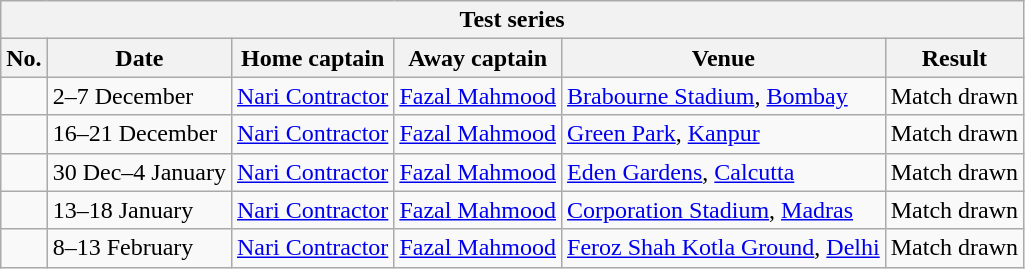<table class="wikitable">
<tr>
<th colspan="9">Test series</th>
</tr>
<tr>
<th>No.</th>
<th>Date</th>
<th>Home captain</th>
<th>Away captain</th>
<th>Venue</th>
<th>Result</th>
</tr>
<tr>
<td></td>
<td>2–7 December</td>
<td><a href='#'>Nari Contractor</a></td>
<td><a href='#'>Fazal Mahmood</a></td>
<td><a href='#'>Brabourne Stadium</a>, <a href='#'>Bombay</a></td>
<td>Match drawn</td>
</tr>
<tr>
<td></td>
<td>16–21 December</td>
<td><a href='#'>Nari Contractor</a></td>
<td><a href='#'>Fazal Mahmood</a></td>
<td><a href='#'>Green Park</a>, <a href='#'>Kanpur</a></td>
<td>Match drawn</td>
</tr>
<tr>
<td></td>
<td>30 Dec–4 January</td>
<td><a href='#'>Nari Contractor</a></td>
<td><a href='#'>Fazal Mahmood</a></td>
<td><a href='#'>Eden Gardens</a>, <a href='#'>Calcutta</a></td>
<td>Match drawn</td>
</tr>
<tr>
<td></td>
<td>13–18 January</td>
<td><a href='#'>Nari Contractor</a></td>
<td><a href='#'>Fazal Mahmood</a></td>
<td><a href='#'>Corporation Stadium</a>, <a href='#'>Madras</a></td>
<td>Match drawn</td>
</tr>
<tr>
<td></td>
<td>8–13 February</td>
<td><a href='#'>Nari Contractor</a></td>
<td><a href='#'>Fazal Mahmood</a></td>
<td><a href='#'>Feroz Shah Kotla Ground</a>, <a href='#'>Delhi</a></td>
<td>Match drawn</td>
</tr>
</table>
